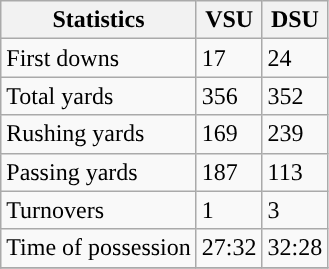<table class="wikitable">
<tr>
<th>Statistics</th>
<th>VSU</th>
<th>DSU</th>
</tr>
<tr>
<td>First downs</td>
<td>17</td>
<td>24</td>
</tr>
<tr>
<td>Total yards</td>
<td>356</td>
<td>352</td>
</tr>
<tr>
<td>Rushing yards</td>
<td>169</td>
<td>239</td>
</tr>
<tr>
<td>Passing yards</td>
<td>187</td>
<td>113</td>
</tr>
<tr>
<td>Turnovers</td>
<td>1</td>
<td>3</td>
</tr>
<tr>
<td>Time of possession</td>
<td>27:32</td>
<td>32:28</td>
</tr>
<tr>
</tr>
</table>
